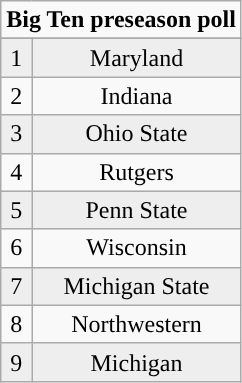<table class="wikitable" style="display: inline-table;">
<tr>
<td align="center" Colspan="3"><strong>Big Ten preseason poll</strong></td>
</tr>
<tr align="center">
</tr>
<tr align="center" style="background:#eeeeee;">
<td>1</td>
<td>Maryland</td>
</tr>
<tr align="center">
<td>2</td>
<td>Indiana</td>
</tr>
<tr align="center" style="background:#eeeeee;">
<td>3</td>
<td>Ohio State</td>
</tr>
<tr align="center">
<td>4</td>
<td>Rutgers</td>
</tr>
<tr align="center" style="background:#eeeeee;">
<td>5</td>
<td>Penn State</td>
</tr>
<tr align="center">
<td>6</td>
<td>Wisconsin</td>
</tr>
<tr align="center" style="background:#eeeeee;">
<td>7</td>
<td>Michigan State</td>
</tr>
<tr align="center">
<td>8</td>
<td>Northwestern</td>
</tr>
<tr align="center" style="background:#eeeeee;">
<td>9</td>
<td>Michigan</td>
</tr>
</table>
